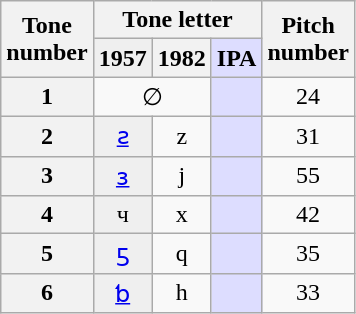<table class=wikitable>
<tr>
<th rowspan=2>Tone<br>number</th>
<th colspan=3>Tone letter</th>
<th rowspan=2>Pitch<br>number</th>
</tr>
<tr>
<th style="background-color: #efefef;">1957</th>
<th>1982</th>
<th style="background-color: #ddddff;">IPA</th>
</tr>
<tr align=center>
<th>1</th>
<td colspan="2">∅</td>
<td style="background-color: #ddddff;"></td>
<td>24</td>
</tr>
<tr align=center>
<th>2</th>
<td style="background-color: #efefef;"><a href='#'>ƨ</a></td>
<td>z</td>
<td style="background-color: #ddddff;"></td>
<td>31</td>
</tr>
<tr align=center>
<th>3</th>
<td style="background-color: #efefef;"><a href='#'>ɜ</a></td>
<td>j</td>
<td style="background-color: #ddddff;"></td>
<td>55</td>
</tr>
<tr align=center>
<th>4</th>
<td style="background-color: #efefef;">ч</td>
<td>x</td>
<td style="background-color: #ddddff;"></td>
<td>42</td>
</tr>
<tr align=center>
<th>5</th>
<td style="background-color: #efefef;"><a href='#'>ƽ</a></td>
<td>q</td>
<td style="background-color: #ddddff;"></td>
<td>35</td>
</tr>
<tr align=center>
<th>6</th>
<td style="background-color: #efefef;"><a href='#'>ƅ</a></td>
<td>h</td>
<td style="background-color: #ddddff;"></td>
<td>33</td>
</tr>
</table>
